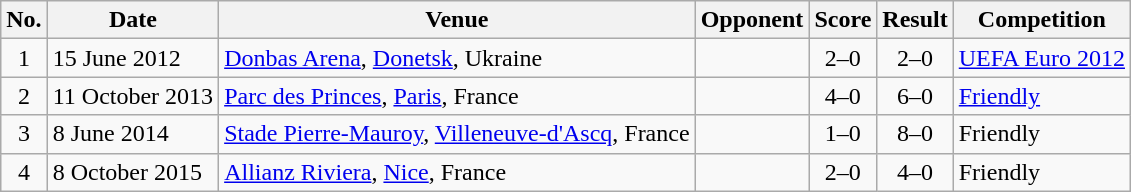<table class="wikitable sortable">
<tr>
<th scope="col">No.</th>
<th scope="col">Date</th>
<th scope="col">Venue</th>
<th scope="col">Opponent</th>
<th scope="col">Score</th>
<th scope="col">Result</th>
<th scope="col">Competition</th>
</tr>
<tr>
<td align="center">1</td>
<td>15 June 2012</td>
<td><a href='#'>Donbas Arena</a>, <a href='#'>Donetsk</a>, Ukraine</td>
<td></td>
<td align="center">2–0</td>
<td align="center">2–0</td>
<td><a href='#'>UEFA Euro 2012</a></td>
</tr>
<tr>
<td align="center">2</td>
<td>11 October 2013</td>
<td><a href='#'>Parc des Princes</a>, <a href='#'>Paris</a>, France</td>
<td></td>
<td align="center">4–0</td>
<td align="center">6–0</td>
<td><a href='#'>Friendly</a></td>
</tr>
<tr>
<td align="center">3</td>
<td>8 June 2014</td>
<td><a href='#'>Stade Pierre-Mauroy</a>, <a href='#'>Villeneuve-d'Ascq</a>, France</td>
<td></td>
<td align="center">1–0</td>
<td align="center">8–0</td>
<td>Friendly</td>
</tr>
<tr>
<td align="center">4</td>
<td>8 October 2015</td>
<td><a href='#'>Allianz Riviera</a>, <a href='#'>Nice</a>, France</td>
<td></td>
<td align="center">2–0</td>
<td align="center">4–0</td>
<td>Friendly</td>
</tr>
</table>
